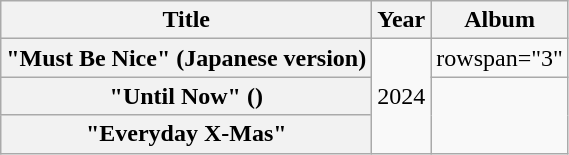<table class="wikitable plainrowheaders" style="text-align:center">
<tr>
<th scope="col">Title</th>
<th scope="col">Year</th>
<th scope="col">Album</th>
</tr>
<tr>
<th scope="row">"Must Be Nice" (Japanese version)</th>
<td rowspan="3">2024</td>
<td>rowspan="3" </td>
</tr>
<tr>
<th scope="row">"Until Now" ()</th>
</tr>
<tr>
<th scope="row">"Everyday X-Mas"</th>
</tr>
</table>
